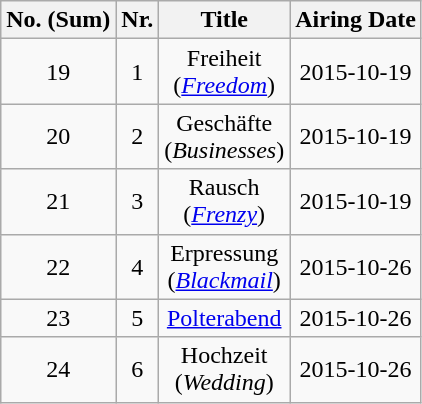<table class="wikitable sortable zebra" style="text-align:center;">
<tr>
<th>No. (Sum)</th>
<th>Nr.</th>
<th>Title</th>
<th>Airing Date</th>
</tr>
<tr>
<td>19</td>
<td>1</td>
<td>Freiheit <br> (<em><a href='#'>Freedom</a></em>)</td>
<td>2015-10-19</td>
</tr>
<tr>
<td>20</td>
<td>2</td>
<td>Geschäfte <br> (<em>Businesses</em>)</td>
<td>2015-10-19</td>
</tr>
<tr>
<td>21</td>
<td>3</td>
<td>Rausch <br> (<em><a href='#'>Frenzy</a></em>)</td>
<td>2015-10-19</td>
</tr>
<tr>
<td>22</td>
<td>4</td>
<td>Erpressung <br> (<em><a href='#'>Blackmail</a></em>)</td>
<td>2015-10-26</td>
</tr>
<tr>
<td>23</td>
<td>5</td>
<td><a href='#'>Polterabend</a></td>
<td>2015-10-26</td>
</tr>
<tr>
<td>24</td>
<td>6</td>
<td>Hochzeit <br> (<em>Wedding</em>)</td>
<td>2015-10-26</td>
</tr>
</table>
